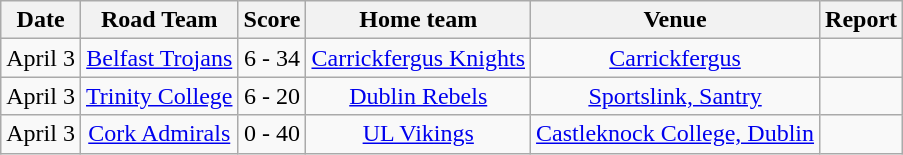<table class="wikitable" "align=center">
<tr>
<th>Date</th>
<th>Road Team</th>
<th>Score</th>
<th>Home team</th>
<th>Venue</th>
<th>Report</th>
</tr>
<tr>
<td style="text-align:center;">April 3</td>
<td style="text-align:center;"><a href='#'>Belfast Trojans</a></td>
<td style="text-align:center;">6 - 34</td>
<td style="text-align:center;"><a href='#'>Carrickfergus Knights</a></td>
<td style="text-align:center;"><a href='#'>Carrickfergus</a></td>
<td style="text-align:center;"></td>
</tr>
<tr>
<td style="text-align:center;">April 3</td>
<td style="text-align:center;"><a href='#'>Trinity College</a></td>
<td style="text-align:center;">6 - 20</td>
<td style="text-align:center;"><a href='#'>Dublin Rebels</a></td>
<td style="text-align:center;"><a href='#'>Sportslink, Santry</a></td>
<td style="text-align:center;"></td>
</tr>
<tr>
<td style="text-align:center;">April 3</td>
<td style="text-align:center;"><a href='#'>Cork Admirals</a></td>
<td style="text-align:center;">0 - 40</td>
<td style="text-align:center;"><a href='#'>UL Vikings</a></td>
<td style="text-align:center;"><a href='#'>Castleknock College, Dublin</a></td>
<td style="text-align:center;"></td>
</tr>
</table>
